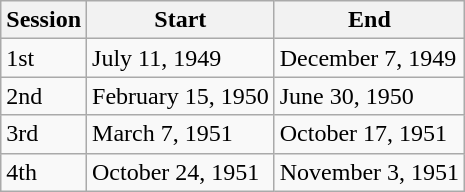<table class="wikitable">
<tr>
<th>Session</th>
<th>Start</th>
<th>End</th>
</tr>
<tr>
<td>1st</td>
<td>July 11, 1949</td>
<td>December 7, 1949</td>
</tr>
<tr>
<td>2nd</td>
<td>February 15, 1950</td>
<td>June 30, 1950</td>
</tr>
<tr>
<td>3rd</td>
<td>March 7, 1951</td>
<td>October 17, 1951</td>
</tr>
<tr>
<td>4th</td>
<td>October 24, 1951</td>
<td>November 3, 1951</td>
</tr>
</table>
